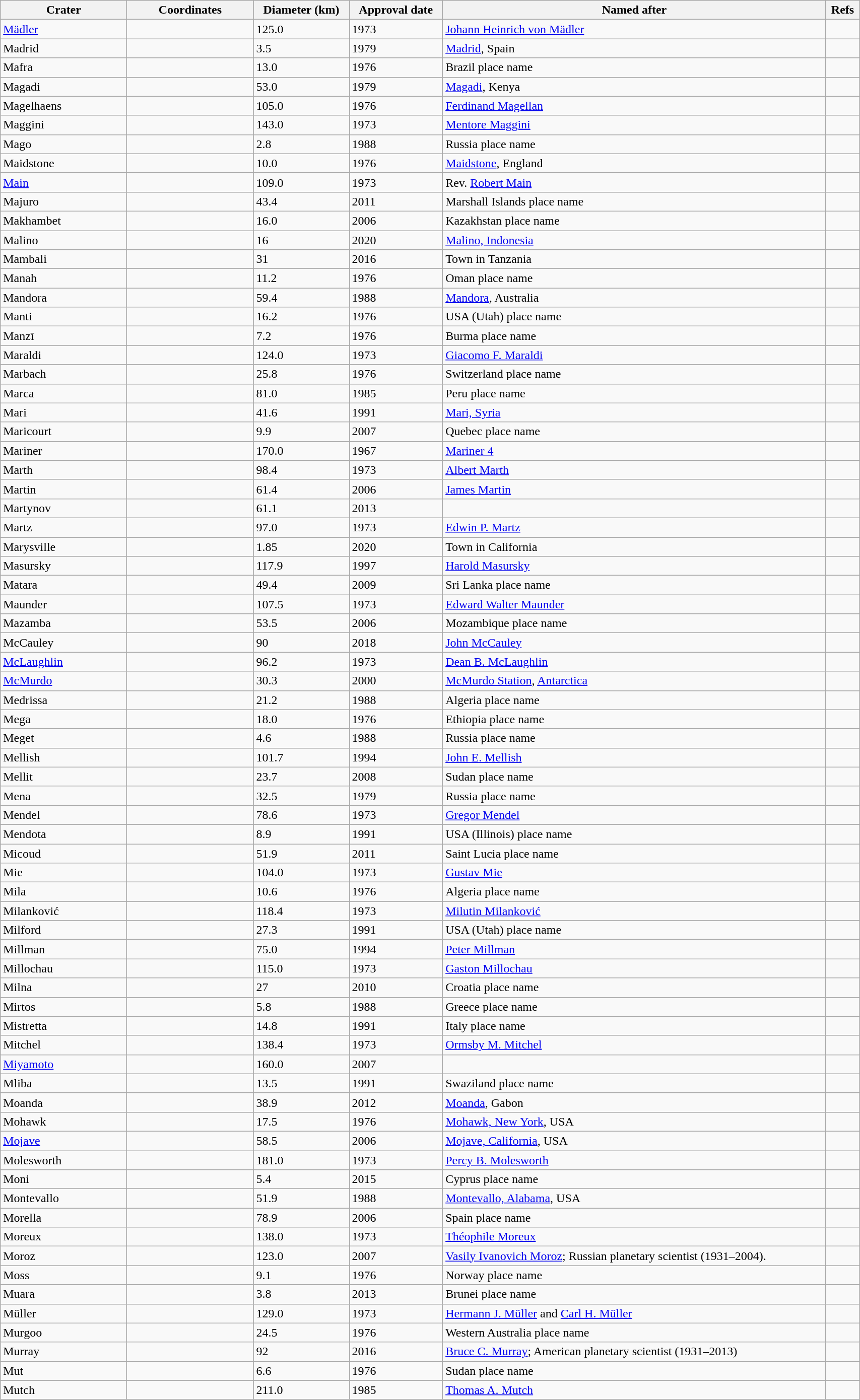<table class="wikitable" style="min-width: 90%;">
<tr>
<th style="width:10em">Crater</th>
<th style="width:10em">Coordinates</th>
<th>Diameter (km)</th>
<th>Approval date</th>
<th>Named after</th>
<th>Refs</th>
</tr>
<tr id="Madler">
<td><a href='#'>Mädler</a></td>
<td></td>
<td>125.0</td>
<td>1973</td>
<td><a href='#'>Johann Heinrich von Mädler</a></td>
<td></td>
</tr>
<tr id="Madrid">
<td>Madrid</td>
<td></td>
<td>3.5</td>
<td>1979</td>
<td><a href='#'>Madrid</a>, Spain</td>
<td></td>
</tr>
<tr id="Mafra">
<td>Mafra</td>
<td></td>
<td>13.0</td>
<td>1976</td>
<td>Brazil place name</td>
<td></td>
</tr>
<tr id="Magadi">
<td>Magadi</td>
<td></td>
<td>53.0</td>
<td>1979</td>
<td><a href='#'>Magadi</a>, Kenya</td>
<td></td>
</tr>
<tr id="Magelhaens">
<td>Magelhaens</td>
<td></td>
<td>105.0</td>
<td>1976</td>
<td><a href='#'>Ferdinand Magellan</a></td>
<td></td>
</tr>
<tr id="Maggini">
<td>Maggini</td>
<td></td>
<td>143.0</td>
<td>1973</td>
<td><a href='#'>Mentore Maggini</a></td>
<td></td>
</tr>
<tr id="Mago">
<td>Mago</td>
<td></td>
<td>2.8</td>
<td>1988</td>
<td>Russia place name</td>
<td></td>
</tr>
<tr id="Maidstone">
<td>Maidstone</td>
<td></td>
<td>10.0</td>
<td>1976</td>
<td><a href='#'>Maidstone</a>, England</td>
<td></td>
</tr>
<tr id="Main">
<td><a href='#'>Main</a></td>
<td></td>
<td>109.0</td>
<td>1973</td>
<td>Rev. <a href='#'>Robert Main</a></td>
<td></td>
</tr>
<tr id="Majuro">
<td>Majuro</td>
<td></td>
<td>43.4</td>
<td>2011</td>
<td>Marshall Islands place name</td>
<td></td>
</tr>
<tr id="Makhambet">
<td>Makhambet</td>
<td></td>
<td>16.0</td>
<td>2006</td>
<td>Kazakhstan place name</td>
<td></td>
</tr>
<tr id="Malino">
<td>Malino</td>
<td></td>
<td>16</td>
<td>2020</td>
<td><a href='#'>Malino, Indonesia</a></td>
<td></td>
</tr>
<tr id="Mambali">
<td>Mambali</td>
<td></td>
<td>31</td>
<td>2016</td>
<td>Town in Tanzania</td>
<td></td>
</tr>
<tr id="Manah">
<td>Manah</td>
<td></td>
<td>11.2</td>
<td>1976</td>
<td>Oman place name</td>
<td></td>
</tr>
<tr id="Mandora">
<td>Mandora</td>
<td></td>
<td>59.4</td>
<td>1988</td>
<td><a href='#'>Mandora</a>, Australia</td>
<td></td>
</tr>
<tr id="Manti">
<td>Manti</td>
<td></td>
<td>16.2</td>
<td>1976</td>
<td>USA (Utah) place name</td>
<td></td>
</tr>
<tr id="Manzi">
<td>Manzī</td>
<td></td>
<td>7.2</td>
<td>1976</td>
<td>Burma place name</td>
<td></td>
</tr>
<tr id="Maraldi">
<td>Maraldi</td>
<td></td>
<td>124.0</td>
<td>1973</td>
<td><a href='#'>Giacomo F. Maraldi</a></td>
<td></td>
</tr>
<tr id="Marbach">
<td>Marbach</td>
<td></td>
<td>25.8</td>
<td>1976</td>
<td>Switzerland place name</td>
<td></td>
</tr>
<tr id="Marca">
<td>Marca</td>
<td></td>
<td>81.0</td>
<td>1985</td>
<td>Peru place name</td>
<td></td>
</tr>
<tr id="Mari">
<td>Mari</td>
<td></td>
<td>41.6</td>
<td>1991</td>
<td><a href='#'>Mari, Syria</a></td>
<td></td>
</tr>
<tr id="Maricourt">
<td>Maricourt</td>
<td></td>
<td>9.9</td>
<td>2007</td>
<td>Quebec place name</td>
<td></td>
</tr>
<tr id="Mariner">
<td>Mariner</td>
<td></td>
<td>170.0</td>
<td>1967</td>
<td><a href='#'>Mariner 4</a></td>
<td></td>
</tr>
<tr id="Marth">
<td>Marth</td>
<td></td>
<td>98.4</td>
<td>1973</td>
<td><a href='#'>Albert Marth</a></td>
<td></td>
</tr>
<tr id="Martin">
<td>Martin</td>
<td></td>
<td>61.4</td>
<td>2006</td>
<td><a href='#'>James Martin</a></td>
<td></td>
</tr>
<tr id="Martynov">
<td>Martynov</td>
<td></td>
<td>61.1</td>
<td>2013</td>
<td></td>
<td></td>
</tr>
<tr id="Martz">
<td>Martz</td>
<td></td>
<td>97.0</td>
<td>1973</td>
<td><a href='#'>Edwin P. Martz</a></td>
<td></td>
</tr>
<tr id="Marysville">
<td>Marysville</td>
<td></td>
<td>1.85</td>
<td>2020</td>
<td>Town in California</td>
<td></td>
</tr>
<tr id="Masursky">
<td>Masursky</td>
<td></td>
<td>117.9</td>
<td>1997</td>
<td><a href='#'>Harold Masursky</a></td>
<td></td>
</tr>
<tr id="Matara">
<td>Matara</td>
<td></td>
<td>49.4</td>
<td>2009</td>
<td>Sri Lanka place name</td>
<td></td>
</tr>
<tr id="Maunder">
<td>Maunder</td>
<td></td>
<td>107.5</td>
<td>1973</td>
<td><a href='#'>Edward Walter Maunder</a></td>
<td></td>
</tr>
<tr id="Mazamba">
<td>Mazamba</td>
<td></td>
<td>53.5</td>
<td>2006</td>
<td>Mozambique place name</td>
<td></td>
</tr>
<tr id="McCauley">
<td>McCauley</td>
<td></td>
<td>90</td>
<td>2018</td>
<td><a href='#'>John McCauley</a></td>
<td></td>
</tr>
<tr id="McLaughlin">
<td><a href='#'>McLaughlin</a></td>
<td></td>
<td>96.2</td>
<td>1973</td>
<td><a href='#'>Dean B. McLaughlin</a></td>
<td></td>
</tr>
<tr id="McMurdo">
<td><a href='#'>McMurdo</a></td>
<td></td>
<td>30.3</td>
<td>2000</td>
<td><a href='#'>McMurdo Station</a>, <a href='#'>Antarctica</a></td>
<td></td>
</tr>
<tr id="Medrissa">
<td>Medrissa</td>
<td></td>
<td>21.2</td>
<td>1988</td>
<td>Algeria place name</td>
<td></td>
</tr>
<tr id="Mega">
<td>Mega</td>
<td></td>
<td>18.0</td>
<td>1976</td>
<td>Ethiopia place name</td>
<td></td>
</tr>
<tr id="Meget">
<td>Meget</td>
<td></td>
<td>4.6</td>
<td>1988</td>
<td>Russia place name</td>
<td></td>
</tr>
<tr id="Mellish">
<td>Mellish</td>
<td></td>
<td>101.7</td>
<td>1994</td>
<td><a href='#'>John E. Mellish</a></td>
<td></td>
</tr>
<tr id="Mellit">
<td>Mellit</td>
<td></td>
<td>23.7</td>
<td>2008</td>
<td>Sudan place name</td>
<td></td>
</tr>
<tr id="Mena">
<td>Mena</td>
<td></td>
<td>32.5</td>
<td>1979</td>
<td>Russia place name</td>
<td></td>
</tr>
<tr id="Mendel">
<td>Mendel</td>
<td></td>
<td>78.6</td>
<td>1973</td>
<td><a href='#'>Gregor Mendel</a></td>
<td></td>
</tr>
<tr id="Mendota">
<td>Mendota</td>
<td></td>
<td>8.9</td>
<td>1991</td>
<td>USA (Illinois) place name</td>
<td></td>
</tr>
<tr id="Micoud">
<td>Micoud</td>
<td></td>
<td>51.9</td>
<td>2011</td>
<td>Saint Lucia place name</td>
<td></td>
</tr>
<tr id="Mie">
<td>Mie</td>
<td></td>
<td>104.0</td>
<td>1973</td>
<td><a href='#'>Gustav Mie</a></td>
<td></td>
</tr>
<tr id="Mila">
<td>Mila</td>
<td></td>
<td>10.6</td>
<td>1976</td>
<td>Algeria place name</td>
<td></td>
</tr>
<tr id="Milankovic">
<td>Milanković</td>
<td></td>
<td>118.4</td>
<td>1973</td>
<td><a href='#'>Milutin Milanković</a></td>
<td></td>
</tr>
<tr id="Milford">
<td>Milford</td>
<td></td>
<td>27.3</td>
<td>1991</td>
<td>USA (Utah) place name</td>
<td></td>
</tr>
<tr id="Millman">
<td>Millman</td>
<td></td>
<td>75.0</td>
<td>1994</td>
<td><a href='#'>Peter Millman</a></td>
<td></td>
</tr>
<tr id="Millochau">
<td>Millochau</td>
<td></td>
<td>115.0</td>
<td>1973</td>
<td><a href='#'>Gaston Millochau</a></td>
<td></td>
</tr>
<tr id="Milna">
<td>Milna</td>
<td></td>
<td>27</td>
<td>2010</td>
<td>Croatia place name</td>
<td></td>
</tr>
<tr id="Mirtos">
<td>Mirtos</td>
<td></td>
<td>5.8</td>
<td>1988</td>
<td>Greece place name</td>
<td></td>
</tr>
<tr id="Mistretta">
<td>Mistretta</td>
<td></td>
<td>14.8</td>
<td>1991</td>
<td>Italy place name</td>
<td></td>
</tr>
<tr id="Mitchel">
<td>Mitchel</td>
<td></td>
<td>138.4</td>
<td>1973</td>
<td><a href='#'>Ormsby M. Mitchel</a></td>
<td></td>
</tr>
<tr id="Miyamoto">
<td><a href='#'>Miyamoto</a></td>
<td></td>
<td>160.0</td>
<td>2007</td>
<td></td>
<td></td>
</tr>
<tr id="Mliba">
<td>Mliba</td>
<td></td>
<td>13.5</td>
<td>1991</td>
<td>Swaziland place name</td>
<td></td>
</tr>
<tr id="Moanda">
<td>Moanda</td>
<td></td>
<td>38.9</td>
<td>2012</td>
<td><a href='#'>Moanda</a>, Gabon</td>
<td></td>
</tr>
<tr id="Mohawk">
<td>Mohawk</td>
<td></td>
<td>17.5</td>
<td>1976</td>
<td><a href='#'>Mohawk, New York</a>, USA</td>
<td></td>
</tr>
<tr id="Mojave">
<td><a href='#'>Mojave</a></td>
<td></td>
<td>58.5</td>
<td>2006</td>
<td><a href='#'>Mojave, California</a>, USA</td>
<td></td>
</tr>
<tr id="Molesworth">
<td>Molesworth</td>
<td></td>
<td>181.0</td>
<td>1973</td>
<td><a href='#'>Percy B. Molesworth</a></td>
<td></td>
</tr>
<tr id="Moni">
<td>Moni</td>
<td></td>
<td>5.4</td>
<td>2015</td>
<td>Cyprus place name</td>
<td></td>
</tr>
<tr id="Montevallo">
<td>Montevallo</td>
<td></td>
<td>51.9</td>
<td>1988</td>
<td><a href='#'>Montevallo, Alabama</a>, USA</td>
<td></td>
</tr>
<tr id="Morella">
<td>Morella</td>
<td></td>
<td>78.9</td>
<td>2006</td>
<td>Spain place name</td>
<td></td>
</tr>
<tr id="Moreux">
<td>Moreux</td>
<td></td>
<td>138.0</td>
<td>1973</td>
<td><a href='#'>Théophile Moreux</a></td>
<td></td>
</tr>
<tr id="Moroz">
<td>Moroz</td>
<td></td>
<td>123.0</td>
<td>2007</td>
<td><a href='#'>Vasily Ivanovich Moroz</a>; Russian planetary scientist (1931–2004).</td>
<td></td>
</tr>
<tr id="Moss">
<td>Moss</td>
<td></td>
<td>9.1</td>
<td>1976</td>
<td>Norway place name</td>
<td></td>
</tr>
<tr id="Muara">
<td>Muara</td>
<td></td>
<td>3.8</td>
<td>2013</td>
<td>Brunei place name</td>
<td></td>
</tr>
<tr id="Müller">
<td>Müller</td>
<td></td>
<td>129.0</td>
<td>1973</td>
<td><a href='#'>Hermann J. Müller</a> and <a href='#'>Carl H. Müller</a></td>
<td></td>
</tr>
<tr id="Murgoo">
<td>Murgoo</td>
<td></td>
<td>24.5</td>
<td>1976</td>
<td>Western Australia place name</td>
<td></td>
</tr>
<tr id="Murray">
<td>Murray</td>
<td></td>
<td>92</td>
<td>2016</td>
<td><a href='#'>Bruce C. Murray</a>; American planetary scientist (1931–2013)</td>
<td></td>
</tr>
<tr id="Mut">
<td>Mut</td>
<td></td>
<td>6.6</td>
<td>1976</td>
<td>Sudan place name</td>
<td></td>
</tr>
<tr id="Mutch">
<td>Mutch</td>
<td></td>
<td>211.0</td>
<td>1985</td>
<td><a href='#'>Thomas A. Mutch</a></td>
<td></td>
</tr>
</table>
